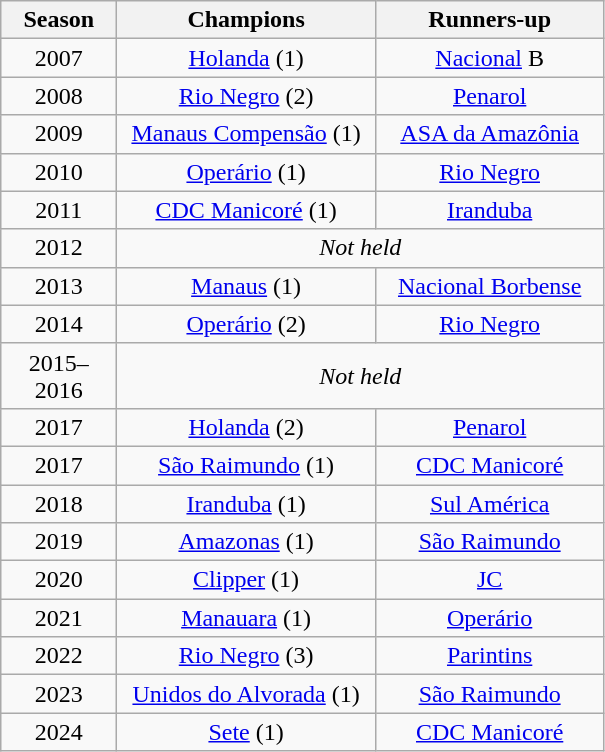<table class="wikitable" style="text-align:center; margin-left:1em;">
<tr>
<th style="width:70px">Season</th>
<th style="width:165px">Champions</th>
<th style="width:145px">Runners-up</th>
</tr>
<tr !bgcolor=#ff0|align="center">
<td>2007</td>
<td><a href='#'>Holanda</a> (1)</td>
<td><a href='#'>Nacional</a> B</td>
</tr>
<tr !bgcolor=#ff0|align="center">
<td>2008</td>
<td><a href='#'>Rio Negro</a> (2)</td>
<td><a href='#'>Penarol</a></td>
</tr>
<tr !bgcolor=#ff0|align="center">
<td>2009</td>
<td><a href='#'>Manaus Compensão</a> (1)</td>
<td><a href='#'>ASA da Amazônia</a></td>
</tr>
<tr !bgcolor=#ff0|align="center">
<td>2010</td>
<td><a href='#'>Operário</a> (1)</td>
<td><a href='#'>Rio Negro</a></td>
</tr>
<tr !bgcolor=#ff0|align="center">
<td>2011</td>
<td><a href='#'>CDC Manicoré</a> (1)</td>
<td><a href='#'>Iranduba</a></td>
</tr>
<tr !bgcolor=#ff0|align="center">
<td>2012</td>
<td colspan="2"><em>Not held</em></td>
</tr>
<tr !bgcolor=#ff0|align="center">
<td>2013</td>
<td><a href='#'>Manaus</a> (1)</td>
<td><a href='#'>Nacional Borbense</a></td>
</tr>
<tr !bgcolor=#ff0|align="center">
<td>2014</td>
<td><a href='#'>Operário</a> (2)</td>
<td><a href='#'>Rio Negro</a></td>
</tr>
<tr !bgcolor=#ff0|align="center">
<td>2015–2016</td>
<td colspan="2"><em>Not held</em></td>
</tr>
<tr !bgcolor=#ff0|align="center">
<td>2017</td>
<td><a href='#'>Holanda</a> (2)</td>
<td><a href='#'>Penarol</a></td>
</tr>
<tr !bgcolor=#ff0|align="center">
<td>2017 </td>
<td><a href='#'>São Raimundo</a> (1)</td>
<td><a href='#'>CDC Manicoré</a></td>
</tr>
<tr !bgcolor=#ff0|align="center">
<td>2018</td>
<td><a href='#'>Iranduba</a> (1)</td>
<td><a href='#'>Sul América</a></td>
</tr>
<tr !bgcolor=#ff0|align="center">
<td>2019</td>
<td><a href='#'>Amazonas</a> (1)</td>
<td><a href='#'>São Raimundo</a></td>
</tr>
<tr !bgcolor=#ff0|align="center">
<td>2020</td>
<td><a href='#'>Clipper</a> (1)</td>
<td><a href='#'>JC</a></td>
</tr>
<tr !bgcolor=#ff0|align="center">
<td>2021</td>
<td><a href='#'>Manauara</a> (1)</td>
<td><a href='#'>Operário</a></td>
</tr>
<tr !bgcolor=#ff0|align="center">
<td>2022</td>
<td><a href='#'>Rio Negro</a> (3)</td>
<td><a href='#'>Parintins</a></td>
</tr>
<tr !bgcolor=#ff0|align="center">
<td>2023</td>
<td><a href='#'>Unidos do Alvorada</a> (1)</td>
<td><a href='#'>São Raimundo</a></td>
</tr>
<tr>
<td>2024</td>
<td><a href='#'>Sete</a> (1)</td>
<td><a href='#'>CDC Manicoré</a></td>
</tr>
</table>
